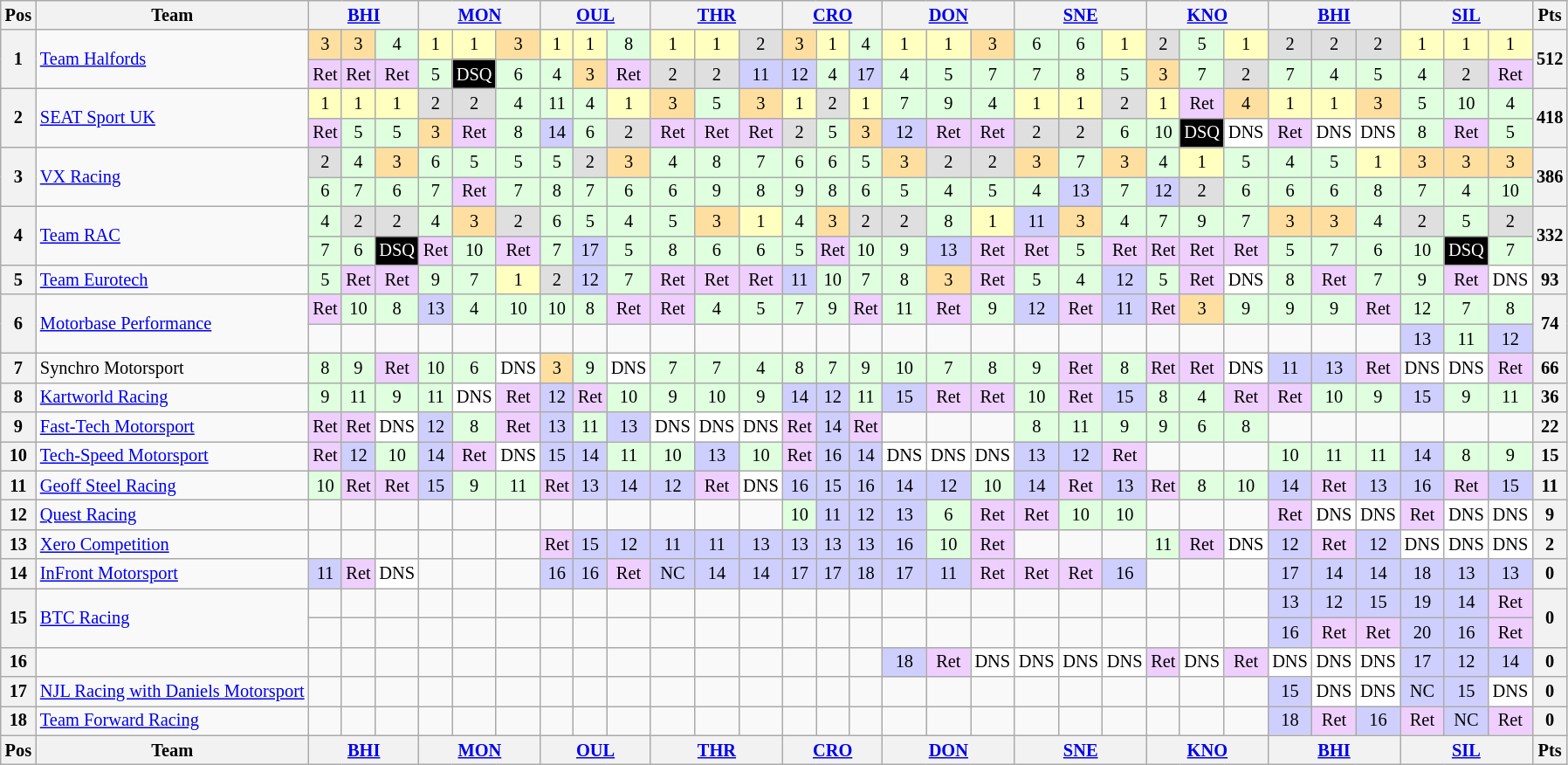<table class="wikitable" style="font-size: 85%; text-align: center;">
<tr valign="top">
<th valign="middle">Pos</th>
<th valign="middle">Team</th>
<th colspan="3"><a href='#'>BHI</a></th>
<th colspan="3"><a href='#'>MON</a></th>
<th colspan="3"><a href='#'>OUL</a></th>
<th colspan="3"><a href='#'>THR</a></th>
<th colspan="3"><a href='#'>CRO</a></th>
<th colspan="3"><a href='#'>DON</a></th>
<th colspan="3"><a href='#'>SNE</a></th>
<th colspan="3"><a href='#'>KNO</a></th>
<th colspan="3"><a href='#'>BHI</a></th>
<th colspan="3"><a href='#'>SIL</a></th>
<th valign=middle>Pts</th>
</tr>
<tr>
<th rowspan="2">1</th>
<td rowspan=2 align=left><a href='#'>Team Halfords</a></td>
<td style="background:#FFDF9F;">3</td>
<td style="background:#FFDF9F;">3</td>
<td style="background:#DFFFDF;">4</td>
<td style="background:#FFFFBF;">1</td>
<td style="background:#FFFFBF;">1</td>
<td style="background:#FFDF9F;">3</td>
<td style="background:#FFFFBF;">1</td>
<td style="background:#FFFFBF;">1</td>
<td style="background:#DFFFDF;">8</td>
<td style="background:#FFFFBF;">1</td>
<td style="background:#FFFFBF;">1</td>
<td style="background:#DFDFDF;">2</td>
<td style="background:#FFDF9F;">3</td>
<td style="background:#FFFFBF;">1</td>
<td style="background:#DFFFDF;">4</td>
<td style="background:#FFFFBF;">1</td>
<td style="background:#FFFFBF;">1</td>
<td style="background:#FFDF9F;">3</td>
<td style="background:#DFFFDF;">6</td>
<td style="background:#DFFFDF;">6</td>
<td style="background:#FFFFBF;">1</td>
<td style="background:#DFDFDF;">2</td>
<td style="background:#DFFFDF;">5</td>
<td style="background:#FFFFBF;">1</td>
<td style="background:#DFDFDF;">2</td>
<td style="background:#DFDFDF;">2</td>
<td style="background:#DFDFDF;">2</td>
<td style="background:#FFFFBF;">1</td>
<td style="background:#FFFFBF;">1</td>
<td style="background:#FFFFBF;">1</td>
<th rowspan=2>512</th>
</tr>
<tr>
<td style="background:#EFCFFF;">Ret</td>
<td style="background:#EFCFFF;">Ret</td>
<td style="background:#EFCFFF;">Ret</td>
<td style="background:#DFFFDF;">5</td>
<td style="background:#000000; color:white">DSQ</td>
<td style="background:#DFFFDF;">6</td>
<td style="background:#DFFFDF;">4</td>
<td style="background:#FFDF9F;">3</td>
<td style="background:#EFCFFF;">Ret</td>
<td style="background:#DFDFDF;">2</td>
<td style="background:#DFDFDF;">2</td>
<td style="background:#CFCFFF;">11</td>
<td style="background:#CFCFFF;">12</td>
<td style="background:#DFFFDF;">4</td>
<td style="background:#CFCFFF;">17</td>
<td style="background:#DFFFDF;">4</td>
<td style="background:#DFFFDF;">5</td>
<td style="background:#DFFFDF;">7</td>
<td style="background:#DFFFDF;">7</td>
<td style="background:#DFFFDF;">8</td>
<td style="background:#DFFFDF;">5</td>
<td style="background:#FFDF9F;">3</td>
<td style="background:#DFFFDF;">7</td>
<td style="background:#DFDFDF;">2</td>
<td style="background:#DFFFDF;">7</td>
<td style="background:#DFFFDF;">4</td>
<td style="background:#DFFFDF;">5</td>
<td style="background:#DFFFDF;">4</td>
<td style="background:#DFDFDF;">2</td>
<td style="background:#EFCFFF;">Ret</td>
</tr>
<tr>
<th rowspan="2">2</th>
<td rowspan=2 align=left><a href='#'>SEAT Sport UK</a></td>
<td style="background:#FFFFBF;">1</td>
<td style="background:#FFFFBF;">1</td>
<td style="background:#FFFFBF;">1</td>
<td style="background:#DFDFDF;">2</td>
<td style="background:#DFDFDF;">2</td>
<td style="background:#DFFFDF;">4</td>
<td style="background:#DFFFDF;">11</td>
<td style="background:#DFFFDF;">4</td>
<td style="background:#FFFFBF;">1</td>
<td style="background:#FFDF9F;">3</td>
<td style="background:#DFFFDF;">5</td>
<td style="background:#FFDF9F;">3</td>
<td style="background:#FFFFBF;">1</td>
<td style="background:#DFDFDF;">2</td>
<td style="background:#FFFFBF;">1</td>
<td style="background:#DFFFDF;">7</td>
<td style="background:#DFFFDF;">9</td>
<td style="background:#DFFFDF;">4</td>
<td style="background:#FFFFBF;">1</td>
<td style="background:#FFFFBF;">1</td>
<td style="background:#DFDFDF;">2</td>
<td style="background:#FFFFBF;">1</td>
<td style="background:#EFCFFF;">Ret</td>
<td style="background:#FFDF9F;">4</td>
<td style="background:#FFFFBF;">1</td>
<td style="background:#FFFFBF;">1</td>
<td style="background:#FFDF9F;">3</td>
<td style="background:#DFFFDF;">5</td>
<td style="background:#DFFFDF;">10</td>
<td style="background:#DFFFDF;">4</td>
<th rowspan=2>418</th>
</tr>
<tr>
<td style="background:#EFCFFF;">Ret</td>
<td style="background:#DFFFDF;">5</td>
<td style="background:#DFFFDF;">5</td>
<td style="background:#FFDF9F;">3</td>
<td style="background:#EFCFFF;">Ret</td>
<td style="background:#DFFFDF;">8</td>
<td style="background:#CFCFFF;">14</td>
<td style="background:#DFFFDF;">6</td>
<td style="background:#DFDFDF;">2</td>
<td style="background:#EFCFFF;">Ret</td>
<td style="background:#EFCFFF;">Ret</td>
<td style="background:#EFCFFF;">Ret</td>
<td style="background:#DFDFDF;">2</td>
<td style="background:#DFFFDF;">5</td>
<td style="background:#FFDF9F;">3</td>
<td style="background:#CFCFFF;">12</td>
<td style="background:#EFCFFF;">Ret</td>
<td style="background:#EFCFFF;">Ret</td>
<td style="background:#DFDFDF;">2</td>
<td style="background:#DFDFDF;">2</td>
<td style="background:#DFFFDF;">6</td>
<td style="background:#DFFFDF;">10</td>
<td style="background:#000000; color:white">DSQ</td>
<td style="background:#ffffff;">DNS</td>
<td style="background:#EFCFFF;">Ret</td>
<td style="background:#ffffff;">DNS</td>
<td style="background:#ffffff;">DNS</td>
<td style="background:#DFFFDF;">8</td>
<td style="background:#EFCFFF;">Ret</td>
<td style="background:#DFFFDF;">5</td>
</tr>
<tr>
<th rowspan="2">3</th>
<td rowspan=2 align=left><a href='#'>VX Racing</a></td>
<td style="background:#DFDFDF;">2</td>
<td style="background:#DFFFDF;">4</td>
<td style="background:#FFDF9F;">3</td>
<td style="background:#DFFFDF;">6</td>
<td style="background:#DFFFDF;">5</td>
<td style="background:#DFFFDF;">5</td>
<td style="background:#DFFFDF;">5</td>
<td style="background:#DFDFDF;">2</td>
<td style="background:#FFDF9F;">3</td>
<td style="background:#DFFFDF;">4</td>
<td style="background:#DFFFDF;">8</td>
<td style="background:#DFFFDF;">7</td>
<td style="background:#DFFFDF;">6</td>
<td style="background:#DFFFDF;">6</td>
<td style="background:#DFFFDF;">5</td>
<td style="background:#FFDF9F;">3</td>
<td style="background:#DFDFDF;">2</td>
<td style="background:#DFDFDF;">2</td>
<td style="background:#FFDF9F;">3</td>
<td style="background:#DFFFDF;">7</td>
<td style="background:#FFDF9F;">3</td>
<td style="background:#DFFFDF;">4</td>
<td style="background:#FFFFBF;">1</td>
<td style="background:#DFFFDF;">5</td>
<td style="background:#DFFFDF;">4</td>
<td style="background:#DFFFDF;">5</td>
<td style="background:#FFFFBF;">1</td>
<td style="background:#FFDF9F;">3</td>
<td style="background:#FFDF9F;">3</td>
<td style="background:#FFDF9F;">3</td>
<th rowspan=2>386</th>
</tr>
<tr>
<td style="background:#DFFFDF;">6</td>
<td style="background:#DFFFDF;">7</td>
<td style="background:#DFFFDF;">6</td>
<td style="background:#DFFFDF;">7</td>
<td style="background:#EFCFFF;">Ret</td>
<td style="background:#DFFFDF;">7</td>
<td style="background:#DFFFDF;">8</td>
<td style="background:#DFFFDF;">7</td>
<td style="background:#DFFFDF;">6</td>
<td style="background:#DFFFDF;">6</td>
<td style="background:#DFFFDF;">9</td>
<td style="background:#DFFFDF;">8</td>
<td style="background:#DFFFDF;">9</td>
<td style="background:#DFFFDF;">8</td>
<td style="background:#DFFFDF;">6</td>
<td style="background:#DFFFDF;">5</td>
<td style="background:#DFFFDF;">4</td>
<td style="background:#DFFFDF;">5</td>
<td style="background:#DFFFDF;">4</td>
<td style="background:#CFCFFF;">13</td>
<td style="background:#DFFFDF;">7</td>
<td style="background:#CFCFFF;">12</td>
<td style="background:#DFDFDF;">2</td>
<td style="background:#DFFFDF;">6</td>
<td style="background:#DFFFDF;">6</td>
<td style="background:#DFFFDF;">6</td>
<td style="background:#DFFFDF;">8</td>
<td style="background:#DFFFDF;">7</td>
<td style="background:#DFFFDF;">4</td>
<td style="background:#DFFFDF;">10</td>
</tr>
<tr>
<th rowspan="2">4</th>
<td rowspan=2 align=left><a href='#'>Team RAC</a></td>
<td style="background:#DFFFDF;">4</td>
<td style="background:#DFDFDF;">2</td>
<td style="background:#DFDFDF;">2</td>
<td style="background:#DFFFDF;">4</td>
<td style="background:#FFDF9F;">3</td>
<td style="background:#DFDFDF;">2</td>
<td style="background:#DFFFDF;">6</td>
<td style="background:#DFFFDF;">5</td>
<td style="background:#DFFFDF;">4</td>
<td style="background:#DFFFDF;">5</td>
<td style="background:#FFDF9F;">3</td>
<td style="background:#FFFFBF;">1</td>
<td style="background:#DFFFDF;">4</td>
<td style="background:#FFDF9F;">3</td>
<td style="background:#DFDFDF;">2</td>
<td style="background:#DFDFDF;">2</td>
<td style="background:#DFFFDF;">8</td>
<td style="background:#FFFFBF;">1</td>
<td style="background:#CFCFFF;">11</td>
<td style="background:#FFDF9F;">3</td>
<td style="background:#DFFFDF;">4</td>
<td style="background:#DFFFDF;">7</td>
<td style="background:#DFFFDF;">9</td>
<td style="background:#DFFFDF;">7</td>
<td style="background:#FFDF9F;">3</td>
<td style="background:#FFDF9F;">3</td>
<td style="background:#DFFFDF;">4</td>
<td style="background:#DFDFDF;">2</td>
<td style="background:#DFFFDF;">5</td>
<td style="background:#DFDFDF;">2</td>
<th rowspan=2>332</th>
</tr>
<tr>
<td style="background:#DFFFDF;">7</td>
<td style="background:#DFFFDF;">6</td>
<td style="background:#000000; color:white">DSQ</td>
<td style="background:#EFCFFF;">Ret</td>
<td style="background:#DFFFDF;">10</td>
<td style="background:#EFCFFF;">Ret</td>
<td style="background:#DFFFDF;">7</td>
<td style="background:#CFCFFF;">17</td>
<td style="background:#DFFFDF;">5</td>
<td style="background:#DFFFDF;">8</td>
<td style="background:#DFFFDF;">6</td>
<td style="background:#DFFFDF;">6</td>
<td style="background:#DFFFDF;">5</td>
<td style="background:#EFCFFF;">Ret</td>
<td style="background:#DFFFDF;">10</td>
<td style="background:#DFFFDF;">9</td>
<td style="background:#CFCFFF;">13</td>
<td style="background:#EFCFFF;">Ret</td>
<td style="background:#EFCFFF;">Ret</td>
<td style="background:#DFFFDF;">5</td>
<td style="background:#EFCFFF;">Ret</td>
<td style="background:#EFCFFF;">Ret</td>
<td style="background:#EFCFFF;">Ret</td>
<td style="background:#EFCFFF;">Ret</td>
<td style="background:#DFFFDF;">5</td>
<td style="background:#DFFFDF;">7</td>
<td style="background:#DFFFDF;">6</td>
<td style="background:#DFFFDF;">10</td>
<td style="background:#000000; color:white">DSQ</td>
<td style="background:#DFFFDF;">7</td>
</tr>
<tr>
<th>5</th>
<td align=left><a href='#'>Team Eurotech</a></td>
<td style="background:#DFFFDF;">5</td>
<td style="background:#EFCFFF;">Ret</td>
<td style="background:#EFCFFF;">Ret</td>
<td style="background:#DFFFDF;">9</td>
<td style="background:#DFFFDF;">7</td>
<td style="background:#FFFFBF;">1</td>
<td style="background:#DFDFDF;">2</td>
<td style="background:#CFCFFF;">12</td>
<td style="background:#DFFFDF;">7</td>
<td style="background:#EFCFFF;">Ret</td>
<td style="background:#EFCFFF;">Ret</td>
<td style="background:#EFCFFF;">Ret</td>
<td style="background:#CFCFFF;">11</td>
<td style="background:#DFFFDF;">10</td>
<td style="background:#DFFFDF;">7</td>
<td style="background:#DFFFDF;">8</td>
<td style="background:#FFDF9F;">3</td>
<td style="background:#EFCFFF;">Ret</td>
<td style="background:#DFFFDF;">5</td>
<td style="background:#DFFFDF;">4</td>
<td style="background:#CFCFFF;">12</td>
<td style="background:#DFFFDF;">5</td>
<td style="background:#EFCFFF;">Ret</td>
<td style="background:#FFFFFF;">DNS</td>
<td style="background:#DFFFDF;">8</td>
<td style="background:#EFCFFF;">Ret</td>
<td style="background:#DFFFDF;">7</td>
<td style="background:#DFFFDF;">9</td>
<td style="background:#EFCFFF;">Ret</td>
<td style="background:#FFFFFF;">DNS</td>
<th>93</th>
</tr>
<tr>
<th rowspan="2">6</th>
<td rowspan=2 align=left nowrap><a href='#'>Motorbase Performance</a></td>
<td style="background:#EFCFFF;">Ret</td>
<td style="background:#DFFFDF;">10</td>
<td style="background:#DFFFDF;">8</td>
<td style="background:#CFCFFF;">13</td>
<td style="background:#DFFFDF;">4</td>
<td style="background:#DFFFDF;">10</td>
<td style="background:#DFFFDF;">10</td>
<td style="background:#DFFFDF;">8</td>
<td style="background:#EFCFFF;">Ret</td>
<td style="background:#EFCFFF;">Ret</td>
<td style="background:#DFFFDF;">4</td>
<td style="background:#DFFFDF;">5</td>
<td style="background:#DFFFDF;">7</td>
<td style="background:#DFFFDF;">9</td>
<td style="background:#EFCFFF;">Ret</td>
<td style="background:#DFFFDF;">11</td>
<td style="background:#EFCFFF;">Ret</td>
<td style="background:#DFFFDF;">9</td>
<td style="background:#CFCFFF;">12</td>
<td style="background:#EFCFFF;">Ret</td>
<td style="background:#CFCFFF;">11</td>
<td style="background:#EFCFFF;">Ret</td>
<td style="background:#FFDF9F;">3</td>
<td style="background:#DFFFDF;">9</td>
<td style="background:#DFFFDF;">9</td>
<td style="background:#DFFFDF;">9</td>
<td style="background:#EFCFFF;">Ret</td>
<td style="background:#DFFFDF;">12</td>
<td style="background:#DFFFDF;">7</td>
<td style="background:#DFFFDF;">8</td>
<th rowspan=2>74</th>
</tr>
<tr>
<td></td>
<td></td>
<td></td>
<td></td>
<td></td>
<td></td>
<td></td>
<td></td>
<td></td>
<td></td>
<td></td>
<td></td>
<td></td>
<td></td>
<td></td>
<td></td>
<td></td>
<td></td>
<td></td>
<td></td>
<td></td>
<td></td>
<td></td>
<td></td>
<td></td>
<td></td>
<td></td>
<td style="background:#CFCFFF;">13</td>
<td style="background:#DFFFDF;">11</td>
<td style="background:#CFCFFF;">12</td>
</tr>
<tr>
<th>7</th>
<td align=left>Synchro Motorsport</td>
<td style="background:#DFFFDF;">8</td>
<td style="background:#DFFFDF;">9</td>
<td style="background:#EFCFFF;">Ret</td>
<td style="background:#DFFFDF;">10</td>
<td style="background:#DFFFDF;">6</td>
<td style="background:#FFFFFF;">DNS</td>
<td style="background:#FFDF9F;">3</td>
<td style="background:#DFFFDF;">9</td>
<td style="background:#FFFFFF;">DNS</td>
<td style="background:#DFFFDF;">7</td>
<td style="background:#DFFFDF;">7</td>
<td style="background:#DFFFDF;">4</td>
<td style="background:#DFFFDF;">8</td>
<td style="background:#DFFFDF;">7</td>
<td style="background:#DFFFDF;">9</td>
<td style="background:#DFFFDF;">10</td>
<td style="background:#DFFFDF;">7</td>
<td style="background:#DFFFDF;">8</td>
<td style="background:#DFFFDF;">9</td>
<td style="background:#EFCFFF;">Ret</td>
<td style="background:#DFFFDF;">8</td>
<td style="background:#EFCFFF;">Ret</td>
<td style="background:#EFCFFF;">Ret</td>
<td style="background:#FFFFFF;">DNS</td>
<td style="background:#CFCFFF;">11</td>
<td style="background:#CFCFFF;">13</td>
<td style="background:#EFCFFF;">Ret</td>
<td style="background:#FFFFFF;">DNS</td>
<td style="background:#FFFFFF;">DNS</td>
<td style="background:#EFCFFF;">Ret</td>
<th>66</th>
</tr>
<tr>
<th>8</th>
<td align=left><a href='#'>Kartworld Racing</a></td>
<td style="background:#DFFFDF;">9</td>
<td style="background:#DFFFDF;">11</td>
<td style="background:#DFFFDF;">9</td>
<td style="background:#DFFFDF;">11</td>
<td style="background:#FFFFFF;">DNS</td>
<td style="background:#EFCFFF;">Ret</td>
<td style="background:#CFCFFF;">12</td>
<td style="background:#EFCFFF;">Ret</td>
<td style="background:#DFFFDF;">10</td>
<td style="background:#DFFFDF;">9</td>
<td style="background:#DFFFDF;">10</td>
<td style="background:#DFFFDF;">9</td>
<td style="background:#CFCFFF;">14</td>
<td style="background:#CFCFFF;">12</td>
<td style="background:#DFFFDF;">11</td>
<td style="background:#CFCFFF;">15</td>
<td style="background:#EFCFFF;">Ret</td>
<td style="background:#EFCFFF;">Ret</td>
<td style="background:#DFFFDF;">10</td>
<td style="background:#EFCFFF;">Ret</td>
<td style="background:#CFCFFF;">15</td>
<td style="background:#DFFFDF;">8</td>
<td style="background:#DFFFDF;">4</td>
<td style="background:#EFCFFF;">Ret</td>
<td style="background:#EFCFFF;">Ret</td>
<td style="background:#DFFFDF;">10</td>
<td style="background:#DFFFDF;">9</td>
<td style="background:#CFCFFF;">15</td>
<td style="background:#DFFFDF;">9</td>
<td style="background:#DFFFDF;">11</td>
<th>36</th>
</tr>
<tr>
<th>9</th>
<td align=left><a href='#'>Fast-Tech Motorsport</a></td>
<td style="background:#EFCFFF;">Ret</td>
<td style="background:#EFCFFF;">Ret</td>
<td style="background:#FFFFFF;">DNS</td>
<td style="background:#CFCFFF;">12</td>
<td style="background:#DFFFDF;">8</td>
<td style="background:#EFCFFF;">Ret</td>
<td style="background:#CFCFFF;">13</td>
<td style="background:#DFFFDF;">11</td>
<td style="background:#CFCFFF;">13</td>
<td style="background:#FFFFFF;">DNS</td>
<td style="background:#FFFFFF;">DNS</td>
<td style="background:#FFFFFF;">DNS</td>
<td style="background:#EFCFFF;">Ret</td>
<td style="background:#CFCFFF;">14</td>
<td style="background:#EFCFFF;">Ret</td>
<td></td>
<td></td>
<td></td>
<td style="background:#DFFFDF;">8</td>
<td style="background:#DFFFDF;">11</td>
<td style="background:#DFFFDF;">9</td>
<td style="background:#DFFFDF;">9</td>
<td style="background:#DFFFDF;">6</td>
<td style="background:#DFFFDF;">8</td>
<td></td>
<td></td>
<td></td>
<td></td>
<td></td>
<td></td>
<th>22</th>
</tr>
<tr>
<th>10</th>
<td align=left><a href='#'>Tech-Speed Motorsport</a></td>
<td style="background:#EFCFFF;">Ret</td>
<td style="background:#CFCFFF;">12</td>
<td style="background:#DFFFDF;">10</td>
<td style="background:#CFCFFF;">14</td>
<td style="background:#EFCFFF;">Ret</td>
<td style="background:#FFFFFF;">DNS</td>
<td style="background:#CFCFFF;">15</td>
<td style="background:#CFCFFF;">14</td>
<td style="background:#DFFFDF;">11</td>
<td style="background:#DFFFDF;">10</td>
<td style="background:#CFCFFF;">13</td>
<td style="background:#DFFFDF;">10</td>
<td style="background:#EFCFFF;">Ret</td>
<td style="background:#CFCFFF;">16</td>
<td style="background:#CFCFFF;">14</td>
<td style="background:#FFFFFF;">DNS</td>
<td style="background:#FFFFFF;">DNS</td>
<td style="background:#FFFFFF;">DNS</td>
<td style="background:#CFCFFF;">13</td>
<td style="background:#CFCFFF;">12</td>
<td style="background:#EFCFFF;">Ret</td>
<td></td>
<td></td>
<td></td>
<td style="background:#DFFFDF;">10</td>
<td style="background:#DFFFDF;">11</td>
<td style="background:#DFFFDF;">11</td>
<td style="background:#CFCFFF;">14</td>
<td style="background:#DFFFDF;">8</td>
<td style="background:#DFFFDF;">9</td>
<th>15</th>
</tr>
<tr>
<th>11</th>
<td align=left><a href='#'>Geoff Steel Racing</a></td>
<td style="background:#DFFFDF;">10</td>
<td style="background:#EFCFFF;">Ret</td>
<td style="background:#EFCFFF;">Ret</td>
<td style="background:#CFCFFF;">15</td>
<td style="background:#DFFFDF;">9</td>
<td style="background:#DFFFDF;">11</td>
<td style="background:#EFCFFF;">Ret</td>
<td style="background:#CFCFFF;">13</td>
<td style="background:#CFCFFF;">14</td>
<td style="background:#CFCFFF;">12</td>
<td style="background:#EFCFFF;">Ret</td>
<td style="background:#FFFFFF;">DNS</td>
<td style="background:#CFCFFF;">16</td>
<td style="background:#CFCFFF;">15</td>
<td style="background:#CFCFFF;">16</td>
<td style="background:#CFCFFF;">14</td>
<td style="background:#CFCFFF;">12</td>
<td style="background:#DFFFDF;">10</td>
<td style="background:#CFCFFF;">14</td>
<td style="background:#EFCFFF;">Ret</td>
<td style="background:#CFCFFF;">13</td>
<td style="background:#EFCFFF;">Ret</td>
<td style="background:#DFFFDF;">8</td>
<td style="background:#DFFFDF;">10</td>
<td style="background:#CFCFFF;">14</td>
<td style="background:#EFCFFF;">Ret</td>
<td style="background:#CFCFFF;">13</td>
<td style="background:#CFCFFF;">16</td>
<td style="background:#EFCFFF;">Ret</td>
<td style="background:#CFCFFF;">15</td>
<th>11</th>
</tr>
<tr>
<th>12</th>
<td align=left><a href='#'>Quest Racing</a></td>
<td></td>
<td></td>
<td></td>
<td></td>
<td></td>
<td></td>
<td></td>
<td></td>
<td></td>
<td></td>
<td></td>
<td></td>
<td style="background:#DFFFDF;">10</td>
<td style="background:#CFCFFF;">11</td>
<td style="background:#CFCFFF;">12</td>
<td style="background:#CFCFFF;">13</td>
<td style="background:#DFFFDF;">6</td>
<td style="background:#EFCFFF;">Ret</td>
<td style="background:#EFCFFF;">Ret</td>
<td style="background:#DFFFDF;">10</td>
<td style="background:#DFFFDF;">10</td>
<td></td>
<td></td>
<td></td>
<td style="background:#EFCFFF;">Ret</td>
<td style="background:#FFFFFF;">DNS</td>
<td style="background:#FFFFFF;">DNS</td>
<td style="background:#EFCFFF;">Ret</td>
<td style="background:#FFFFFF;">DNS</td>
<td style="background:#FFFFFF;">DNS</td>
<th>9</th>
</tr>
<tr>
<th>13</th>
<td align=left><a href='#'>Xero Competition</a></td>
<td></td>
<td></td>
<td></td>
<td></td>
<td></td>
<td></td>
<td style="background:#EFCFFF;">Ret</td>
<td style="background:#CFCFFF;">15</td>
<td style="background:#CFCFFF;">12</td>
<td style="background:#CFCFFF;">11</td>
<td style="background:#CFCFFF;">11</td>
<td style="background:#CFCFFF;">13</td>
<td style="background:#CFCFFF;">13</td>
<td style="background:#CFCFFF;">13</td>
<td style="background:#CFCFFF;">13</td>
<td style="background:#CFCFFF;">16</td>
<td style="background:#DFFFDF;">10</td>
<td style="background:#EFCFFF;">Ret</td>
<td></td>
<td></td>
<td></td>
<td style="background:#DFFFDF;">11</td>
<td style="background:#EFCFFF;">Ret</td>
<td style="background:#FFFFFF;">DNS</td>
<td style="background:#CFCFFF;">12</td>
<td style="background:#EFCFFF;">Ret</td>
<td style="background:#CFCFFF;">12</td>
<td style="background:#FFFFFF;">DNS</td>
<td style="background:#FFFFFF;">DNS</td>
<td style="background:#FFFFFF;">DNS</td>
<th>2</th>
</tr>
<tr>
<th>14</th>
<td align=left><a href='#'>InFront Motorsport</a></td>
<td style="background:#CFCFFF;">11</td>
<td style="background:#EFCFFF;">Ret</td>
<td style="background:#FFFFFF;">DNS</td>
<td></td>
<td></td>
<td></td>
<td style="background:#CFCFFF;">16</td>
<td style="background:#CFCFFF;">16</td>
<td style="background:#EFCFFF;">Ret</td>
<td style="background:#CFCFFF;">NC</td>
<td style="background:#CFCFFF;">14</td>
<td style="background:#CFCFFF;">14</td>
<td style="background:#CFCFFF;">17</td>
<td style="background:#CFCFFF;">17</td>
<td style="background:#CFCFFF;">18</td>
<td style="background:#CFCFFF;">17</td>
<td style="background:#CFCFFF;">11</td>
<td style="background:#EFCFFF;">Ret</td>
<td style="background:#EFCFFF;">Ret</td>
<td style="background:#EFCFFF;">Ret</td>
<td style="background:#CFCFFF;">16</td>
<td></td>
<td></td>
<td></td>
<td style="background:#CFCFFF;">17</td>
<td style="background:#CFCFFF;">14</td>
<td style="background:#CFCFFF;">14</td>
<td style="background:#CFCFFF;">18</td>
<td style="background:#CFCFFF;">13</td>
<td style="background:#CFCFFF;">13</td>
<th>0</th>
</tr>
<tr>
<th rowspan="2">15</th>
<td rowspan=2 align=left><a href='#'>BTC Racing</a></td>
<td></td>
<td></td>
<td></td>
<td></td>
<td></td>
<td></td>
<td></td>
<td></td>
<td></td>
<td></td>
<td></td>
<td></td>
<td></td>
<td></td>
<td></td>
<td></td>
<td></td>
<td></td>
<td></td>
<td></td>
<td></td>
<td></td>
<td></td>
<td></td>
<td style="background:#CFCFFF;">13</td>
<td style="background:#CFCFFF;">12</td>
<td style="background:#CFCFFF;">15</td>
<td style="background:#CFCFFF;">19</td>
<td style="background:#CFCFFF;">14</td>
<td style="background:#EFCFFF;">Ret</td>
<th rowspan=2>0</th>
</tr>
<tr>
<td></td>
<td></td>
<td></td>
<td></td>
<td></td>
<td></td>
<td></td>
<td></td>
<td></td>
<td></td>
<td></td>
<td></td>
<td></td>
<td></td>
<td></td>
<td></td>
<td></td>
<td></td>
<td></td>
<td></td>
<td></td>
<td></td>
<td></td>
<td></td>
<td style="background:#CFCFFF;">16</td>
<td style="background:#EFCFFF;">Ret</td>
<td style="background:#EFCFFF;">Ret</td>
<td style="background:#CFCFFF;">20</td>
<td style="background:#CFCFFF;">16</td>
<td style="background:#EFCFFF;">Ret</td>
</tr>
<tr>
<th>16</th>
<td align=left></td>
<td></td>
<td></td>
<td></td>
<td></td>
<td></td>
<td></td>
<td></td>
<td></td>
<td></td>
<td></td>
<td></td>
<td></td>
<td></td>
<td></td>
<td></td>
<td style="background:#CFCFFF;">18</td>
<td style="background:#EFCFFF;">Ret</td>
<td style="background:#FFFFFF;">DNS</td>
<td style="background:#FFFFFF;">DNS</td>
<td style="background:#FFFFFF;">DNS</td>
<td style="background:#FFFFFF;">DNS</td>
<td style="background:#EFCFFF;">Ret</td>
<td style="background:#FFFFFF;">DNS</td>
<td style="background:#EFCFFF;">Ret</td>
<td style="background:#FFFFFF;">DNS</td>
<td style="background:#FFFFFF;">DNS</td>
<td style="background:#FFFFFF;">DNS</td>
<td style="background:#CFCFFF;">17</td>
<td style="background:#CFCFFF;">12</td>
<td style="background:#CFCFFF;">14</td>
<th>0</th>
</tr>
<tr>
<th>17</th>
<td align=left nowrap><a href='#'>NJL Racing with Daniels Motorsport</a></td>
<td></td>
<td></td>
<td></td>
<td></td>
<td></td>
<td></td>
<td></td>
<td></td>
<td></td>
<td></td>
<td></td>
<td></td>
<td></td>
<td></td>
<td></td>
<td></td>
<td></td>
<td></td>
<td></td>
<td></td>
<td></td>
<td></td>
<td></td>
<td></td>
<td style="background:#CFCFFF;">15</td>
<td style="background:#FFFFFF;">DNS</td>
<td style="background:#FFFFFF;">DNS</td>
<td style="background:#CFCFFF;">NC</td>
<td style="background:#CFCFFF;">15</td>
<td style="background:#FFFFFF;">DNS</td>
<th>0</th>
</tr>
<tr>
<th>18</th>
<td align=left><a href='#'>Team Forward Racing</a></td>
<td></td>
<td></td>
<td></td>
<td></td>
<td></td>
<td></td>
<td></td>
<td></td>
<td></td>
<td></td>
<td></td>
<td></td>
<td></td>
<td></td>
<td></td>
<td></td>
<td></td>
<td></td>
<td></td>
<td></td>
<td></td>
<td></td>
<td></td>
<td></td>
<td style="background:#CFCFFF;">18</td>
<td style="background:#EFCFFF;">Ret</td>
<td style="background:#CFCFFF;">16</td>
<td style="background:#EFCFFF;">Ret</td>
<td style="background:#CFCFFF;">NC</td>
<td style="background:#EFCFFF;">Ret</td>
<th>0</th>
</tr>
<tr>
<th valign="middle">Pos</th>
<th valign="middle">Team</th>
<th colspan="3"><a href='#'>BHI</a></th>
<th colspan="3"><a href='#'>MON</a></th>
<th colspan="3"><a href='#'>OUL</a></th>
<th colspan="3"><a href='#'>THR</a></th>
<th colspan="3"><a href='#'>CRO</a></th>
<th colspan="3"><a href='#'>DON</a></th>
<th colspan="3"><a href='#'>SNE</a></th>
<th colspan="3"><a href='#'>KNO</a></th>
<th colspan="3"><a href='#'>BHI</a></th>
<th colspan="3"><a href='#'>SIL</a></th>
<th valign=middle>Pts</th>
</tr>
</table>
